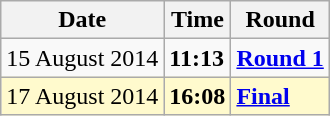<table class="wikitable">
<tr>
<th>Date</th>
<th>Time</th>
<th>Round</th>
</tr>
<tr>
<td>15 August 2014</td>
<td><strong>11:13</strong></td>
<td><strong><a href='#'>Round 1</a></strong></td>
</tr>
<tr style=background:lemonchiffon>
<td>17 August 2014</td>
<td><strong>16:08</strong></td>
<td><strong><a href='#'>Final</a></strong></td>
</tr>
</table>
